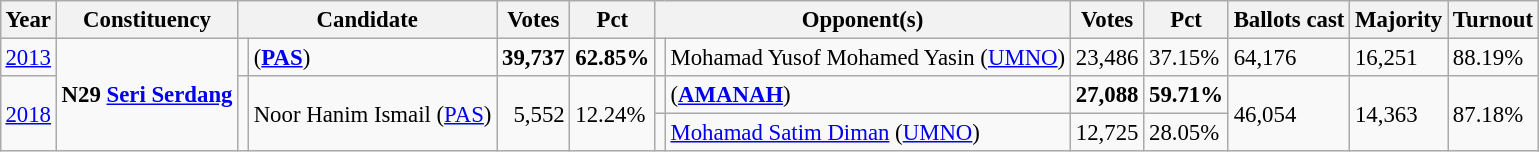<table class="wikitable" style="margin:0.5em ; font-size:95%">
<tr>
<th>Year</th>
<th>Constituency</th>
<th colspan=2>Candidate</th>
<th>Votes</th>
<th>Pct</th>
<th colspan=2>Opponent(s)</th>
<th>Votes</th>
<th>Pct</th>
<th>Ballots cast</th>
<th>Majority</th>
<th>Turnout</th>
</tr>
<tr>
<td><a href='#'>2013</a></td>
<td rowspan=3><strong>N29 <a href='#'>Seri Serdang</a></strong></td>
<td></td>
<td> (<a href='#'><strong>PAS</strong></a>)</td>
<td align="right"><strong>39,737</strong></td>
<td><strong>62.85%</strong></td>
<td></td>
<td>Mohamad Yusof Mohamed Yasin (<a href='#'>UMNO</a>)</td>
<td align="right">23,486</td>
<td>37.15%</td>
<td>64,176</td>
<td>16,251</td>
<td>88.19%</td>
</tr>
<tr>
<td rowspan=2><a href='#'>2018</a></td>
<td rowspan=2 ></td>
<td rowspan=2>Noor Hanim Ismail (<a href='#'>PAS</a>)</td>
<td rowspan=2 align="right">5,552</td>
<td rowspan=2>12.24%</td>
<td></td>
<td> (<a href='#'><strong>AMANAH</strong></a>)</td>
<td align="right"><strong>27,088</strong></td>
<td><strong>59.71%</strong></td>
<td rowspan=2>46,054</td>
<td rowspan=2>14,363</td>
<td rowspan=2>87.18%</td>
</tr>
<tr>
<td></td>
<td><a href='#'>Mohamad Satim Diman</a> (<a href='#'>UMNO</a>)</td>
<td align="right">12,725</td>
<td>28.05%</td>
</tr>
</table>
